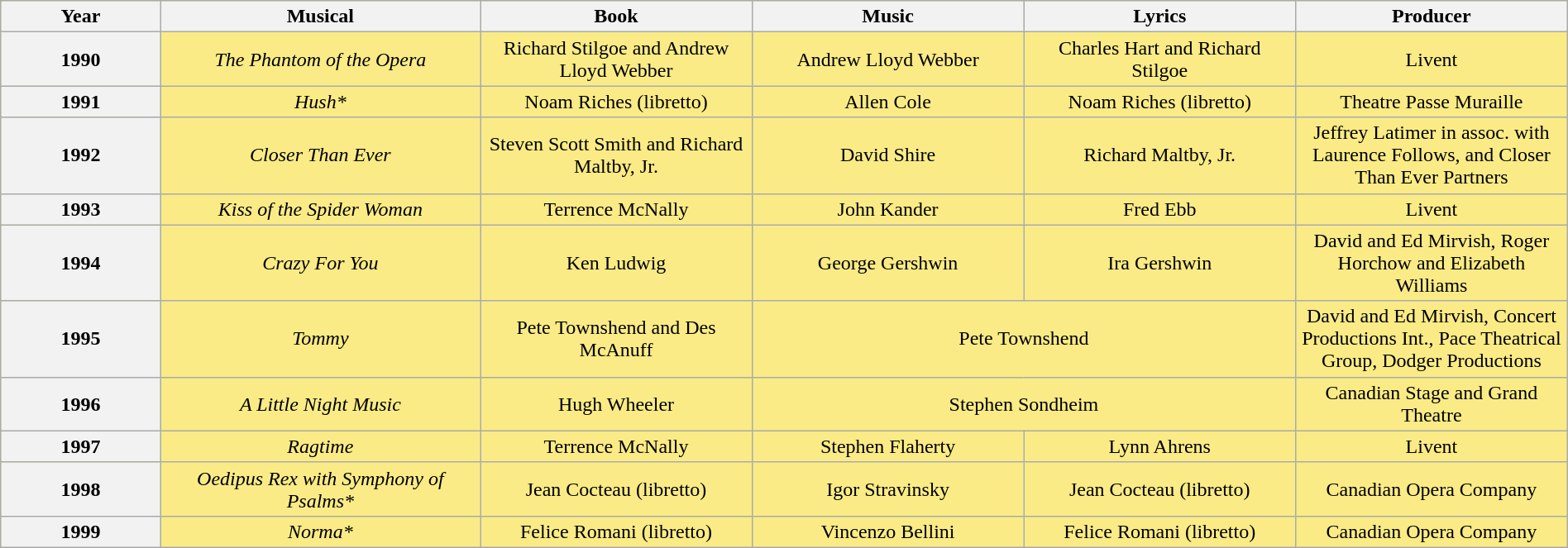<table class="wikitable" style="width:100%; text-align:center;">
<tr style="background:#FAEB86;">
<th style="width:10%;">Year</th>
<th style="width:20%;">Musical</th>
<th style="width:17%;">Book</th>
<th style="width:17%;">Music</th>
<th style="width:17%;">Lyrics</th>
<th style="width:17%;">Producer</th>
</tr>
<tr style="background:#FAEB86">
<th><strong>1990</strong></th>
<td><em>The Phantom of the Opera</em></td>
<td>Richard Stilgoe and Andrew Lloyd Webber</td>
<td>Andrew Lloyd Webber</td>
<td>Charles Hart and Richard Stilgoe</td>
<td>Livent</td>
</tr>
<tr style="background:#FAEB86">
<th><strong>1991</strong></th>
<td><em>Hush*</em></td>
<td>Noam Riches (libretto)</td>
<td>Allen Cole</td>
<td>Noam Riches (libretto)</td>
<td>Theatre Passe Muraille</td>
</tr>
<tr style="background:#FAEB86">
<th><strong>1992</strong></th>
<td><em>Closer Than Ever</em></td>
<td>Steven Scott Smith and Richard Maltby, Jr.</td>
<td>David Shire</td>
<td>Richard Maltby, Jr.</td>
<td>Jeffrey Latimer in assoc. with Laurence Follows, and Closer Than Ever Partners</td>
</tr>
<tr style="background:#FAEB86">
<th><strong>1993</strong></th>
<td><em>Kiss of the Spider Woman</em></td>
<td>Terrence McNally</td>
<td>John Kander</td>
<td>Fred Ebb</td>
<td>Livent</td>
</tr>
<tr style="background:#FAEB86">
<th><strong>1994</strong></th>
<td><em>Crazy For You</em></td>
<td>Ken Ludwig</td>
<td>George Gershwin</td>
<td>Ira Gershwin</td>
<td>David and Ed Mirvish, Roger Horchow and Elizabeth Williams</td>
</tr>
<tr style="background:#FAEB86">
<th><strong>1995</strong></th>
<td><em>Tommy</em></td>
<td>Pete Townshend and Des McAnuff</td>
<td colspan="2">Pete Townshend</td>
<td>David and Ed Mirvish, Concert Productions Int., Pace Theatrical Group, Dodger Productions</td>
</tr>
<tr style="background:#FAEB86">
<th><strong>1996</strong></th>
<td><em>A Little Night Music</em></td>
<td>Hugh Wheeler</td>
<td colspan="2">Stephen Sondheim</td>
<td>Canadian Stage and Grand Theatre</td>
</tr>
<tr style="background:#FAEB86">
<th><strong>1997</strong></th>
<td><em>Ragtime</em></td>
<td>Terrence McNally</td>
<td>Stephen Flaherty</td>
<td>Lynn Ahrens</td>
<td>Livent</td>
</tr>
<tr style="background:#FAEB86">
<th><strong>1998</strong></th>
<td><em>Oedipus Rex with Symphony of Psalms*</em></td>
<td>Jean Cocteau (libretto)</td>
<td>Igor Stravinsky</td>
<td>Jean Cocteau (libretto)</td>
<td>Canadian Opera Company</td>
</tr>
<tr style="background:#FAEB86">
<th><strong>1999</strong></th>
<td><em>Norma*</em></td>
<td>Felice Romani (libretto)</td>
<td>Vincenzo Bellini</td>
<td>Felice Romani (libretto)</td>
<td>Canadian Opera Company</td>
</tr>
</table>
